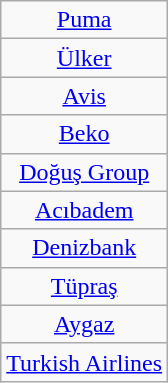<table class="wikitable" style="text-align: center">
<tr>
<td><a href='#'>Puma</a></td>
</tr>
<tr>
<td><a href='#'>Ülker</a></td>
</tr>
<tr>
<td><a href='#'>Avis</a></td>
</tr>
<tr>
<td><a href='#'>Beko</a></td>
</tr>
<tr>
<td><a href='#'>Doğuş Group</a></td>
</tr>
<tr>
<td><a href='#'>Acıbadem</a></td>
</tr>
<tr>
<td><a href='#'>Denizbank</a></td>
</tr>
<tr>
<td><a href='#'>Tüpraş</a></td>
</tr>
<tr>
<td><a href='#'>Aygaz</a></td>
</tr>
<tr>
<td><a href='#'>Turkish Airlines</a></td>
</tr>
</table>
